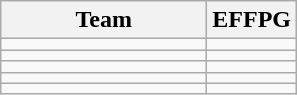<table class=wikitable>
<tr>
<th width=130>Team</th>
<th>EFFPG</th>
</tr>
<tr>
<td></td>
<td></td>
</tr>
<tr>
<td></td>
<td></td>
</tr>
<tr>
<td></td>
<td></td>
</tr>
<tr>
<td></td>
<td></td>
</tr>
<tr>
<td></td>
<td></td>
</tr>
</table>
